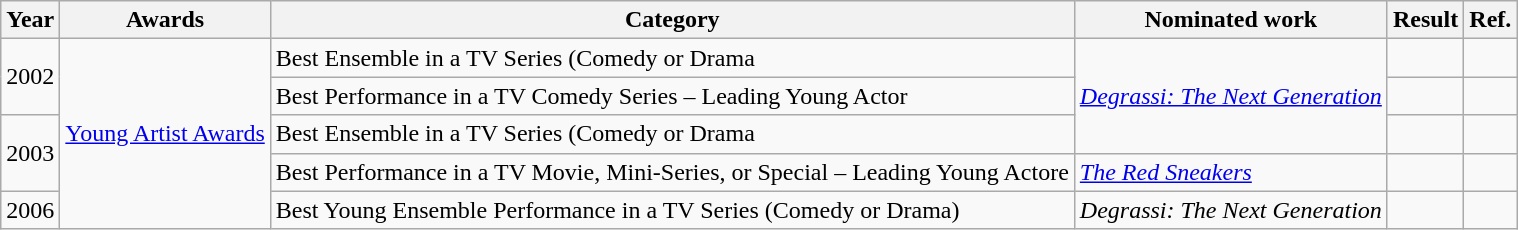<table class="wikitable">
<tr>
<th>Year</th>
<th>Awards</th>
<th>Category</th>
<th>Nominated work</th>
<th>Result</th>
<th>Ref.</th>
</tr>
<tr>
<td rowspan="2">2002</td>
<td rowspan="5"><a href='#'>Young Artist Awards</a></td>
<td>Best Ensemble in a TV Series (Comedy or Drama</td>
<td rowspan="3"><em><a href='#'>Degrassi: The Next Generation</a></em></td>
<td></td>
<td style="text-align:center;"></td>
</tr>
<tr>
<td>Best Performance in a TV Comedy Series – Leading Young Actor</td>
<td></td>
<td style="text-align:center;"></td>
</tr>
<tr>
<td rowspan="2">2003</td>
<td>Best Ensemble in a TV Series (Comedy or Drama</td>
<td></td>
<td style="text-align:center;"></td>
</tr>
<tr>
<td>Best Performance in a TV Movie, Mini-Series, or Special – Leading Young Actore</td>
<td><em><a href='#'>The Red Sneakers</a></em></td>
<td></td>
<td style="text-align:center;"></td>
</tr>
<tr>
<td>2006</td>
<td>Best Young Ensemble Performance in a TV Series (Comedy or Drama)</td>
<td><em>Degrassi: The Next Generation</em></td>
<td></td>
<td style="text-align:center;"></td>
</tr>
</table>
